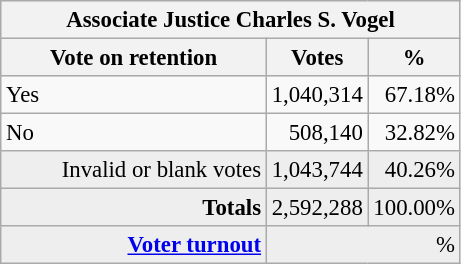<table class="wikitable" style="font-size: 95%;">
<tr style="background-color:#E9E9E9">
<th colspan=7>Associate Justice Charles S. Vogel</th>
</tr>
<tr style="background-color:#E9E9E9">
<th style="width: 170px">Vote on retention</th>
<th style="width: 50px">Votes</th>
<th style="width: 40px">%</th>
</tr>
<tr>
<td>Yes</td>
<td align="right">1,040,314</td>
<td align="right">67.18%</td>
</tr>
<tr>
<td>No</td>
<td align="right">508,140</td>
<td align="right">32.82%</td>
</tr>
<tr style="background-color:#EEEEEE">
<td align="right">Invalid or blank votes</td>
<td align="right">1,043,744</td>
<td align="right">40.26%</td>
</tr>
<tr style="background-color:#EEEEEE">
<td colspan="1" align="right"><strong>Totals</strong></td>
<td align="right">2,592,288</td>
<td align="right">100.00%</td>
</tr>
<tr style="background-color:#EEEEEE">
<td align="right"><strong><a href='#'>Voter turnout</a></strong></td>
<td colspan="2" align="right">%</td>
</tr>
</table>
